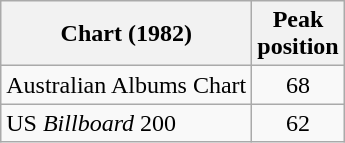<table class="wikitable sortable">
<tr>
<th>Chart (1982)</th>
<th>Peak<br>position</th>
</tr>
<tr>
<td align="left">Australian Albums Chart</td>
<td style="text-align:center;">68</td>
</tr>
<tr>
<td align="left">US <em>Billboard</em> 200</td>
<td style="text-align:center;">62</td>
</tr>
</table>
